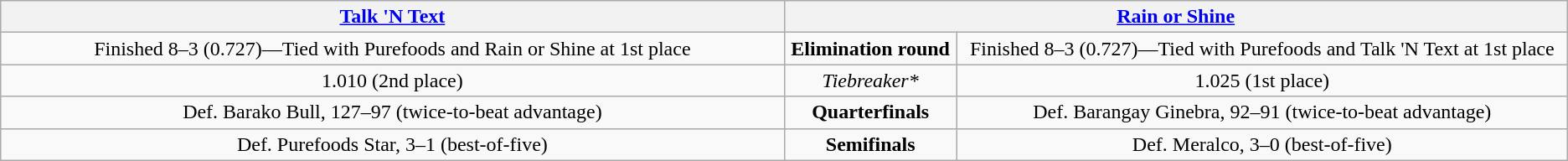<table class=wikitable style="text-align:center">
<tr>
<th colspan=2 width=45%><a href='#'>Talk 'N Text</a></th>
<th colspan=2 width=45%><a href='#'>Rain or Shine</a></th>
</tr>
<tr>
<td>Finished 8–3 (0.727)—Tied with Purefoods and Rain or Shine at 1st place</td>
<td colspan=2><strong>Elimination round</strong></td>
<td>Finished 8–3 (0.727)—Tied with Purefoods and Talk 'N Text at 1st place</td>
</tr>
<tr>
<td>1.010 (2nd place)</td>
<td colspan=2><em>Tiebreaker*</em></td>
<td>1.025 (1st place)</td>
</tr>
<tr>
<td>Def. Barako Bull, 127–97 (twice-to-beat advantage)</td>
<td colspan=2><strong>Quarterfinals</strong></td>
<td>Def. Barangay Ginebra, 92–91 (twice-to-beat advantage)</td>
</tr>
<tr>
<td>Def. Purefoods Star, 3–1 (best-of-five)</td>
<td colspan=2><strong>Semifinals</strong></td>
<td>Def. Meralco, 3–0 (best-of-five)</td>
</tr>
</table>
